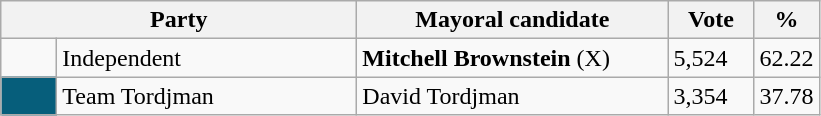<table class="wikitable">
<tr>
<th bgcolor="#DDDDFF" width="230px" colspan="2">Party</th>
<th bgcolor="#DDDDFF" width="200px">Mayoral candidate</th>
<th bgcolor="#DDDDFF" width="50px">Vote</th>
<th bgcolor="#DDDDFF" width="30px">%</th>
</tr>
<tr>
<td> </td>
<td>Independent</td>
<td><strong>Mitchell Brownstein</strong> (X)</td>
<td>5,524</td>
<td>62.22</td>
</tr>
<tr>
<td bgcolor="#065e7b" width="30px"> </td>
<td>Team Tordjman</td>
<td>David Tordjman</td>
<td>3,354</td>
<td>37.78</td>
</tr>
</table>
